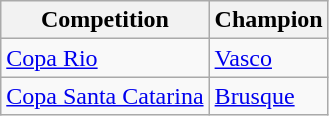<table class="wikitable">
<tr>
<th>Competition</th>
<th>Champion</th>
</tr>
<tr>
<td><a href='#'>Copa Rio</a></td>
<td><a href='#'>Vasco</a></td>
</tr>
<tr>
<td><a href='#'>Copa Santa Catarina</a></td>
<td><a href='#'>Brusque</a></td>
</tr>
</table>
